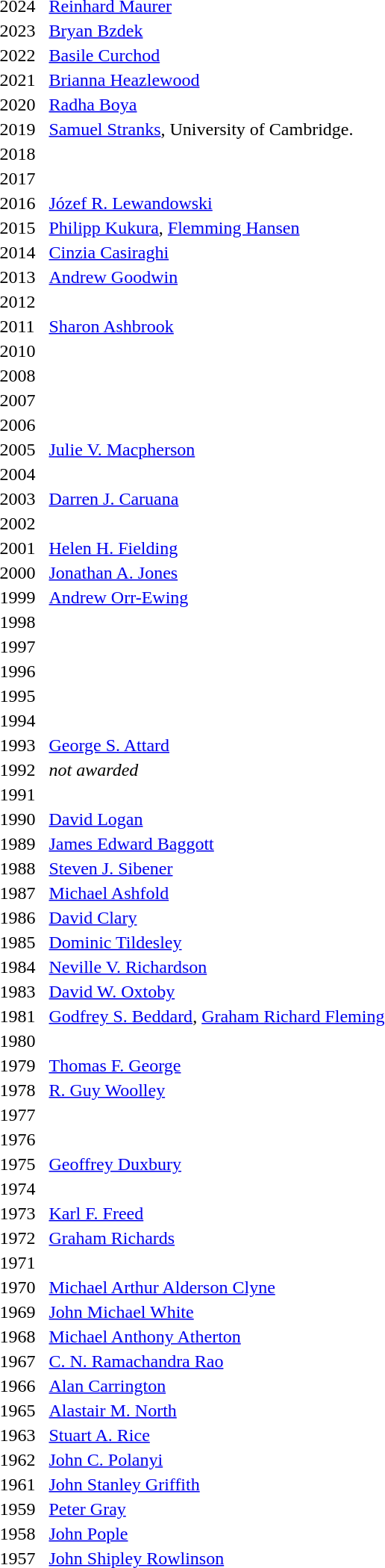<table>
<tr>
<td>2024</td>
<td><a href='#'>Reinhard Maurer</a></td>
</tr>
<tr>
<td>2023</td>
<td><a href='#'>Bryan Bzdek</a></td>
</tr>
<tr>
<td>2022</td>
<td><a href='#'>Basile Curchod</a></td>
</tr>
<tr>
<td>2021</td>
<td><a href='#'>Brianna Heazlewood</a></td>
</tr>
<tr>
<td>2020</td>
<td><a href='#'>Radha Boya</a></td>
</tr>
<tr>
<td>2019</td>
<td><a href='#'>Samuel Stranks</a>, University of Cambridge.</td>
</tr>
<tr>
<td>2018</td>
<td></td>
</tr>
<tr>
<td>2017</td>
<td></td>
</tr>
<tr>
<td>2016</td>
<td><a href='#'>Józef R. Lewandowski</a></td>
</tr>
<tr>
<td>2015</td>
<td><a href='#'>Philipp Kukura</a>, <a href='#'>Flemming Hansen</a></td>
</tr>
<tr>
<td>2014</td>
<td><a href='#'>Cinzia Casiraghi</a></td>
</tr>
<tr>
<td>2013</td>
<td><a href='#'>Andrew Goodwin</a></td>
</tr>
<tr>
<td>2012</td>
<td></td>
</tr>
<tr>
<td>2011</td>
<td><a href='#'>Sharon Ashbrook</a></td>
</tr>
<tr>
<td>2010</td>
<td></td>
</tr>
<tr>
<td>2008</td>
<td></td>
</tr>
<tr>
<td>2007</td>
<td></td>
</tr>
<tr>
<td>2006</td>
<td></td>
</tr>
<tr>
<td>2005</td>
<td><a href='#'>Julie V. Macpherson</a></td>
</tr>
<tr>
<td>2004</td>
<td></td>
</tr>
<tr>
<td>2003</td>
<td><a href='#'>Darren J. Caruana</a></td>
</tr>
<tr>
<td>2002</td>
<td></td>
</tr>
<tr>
<td>2001</td>
<td><a href='#'>Helen H. Fielding</a></td>
</tr>
<tr>
<td>2000</td>
<td><a href='#'>Jonathan A. Jones</a></td>
</tr>
<tr>
<td>1999</td>
<td><a href='#'>Andrew Orr-Ewing</a></td>
</tr>
<tr>
<td>1998</td>
<td></td>
</tr>
<tr>
<td>1997</td>
<td></td>
</tr>
<tr>
<td>1996</td>
<td></td>
</tr>
<tr>
<td>1995</td>
<td></td>
</tr>
<tr>
<td>1994</td>
<td></td>
</tr>
<tr>
<td>1993</td>
<td><a href='#'>George S. Attard</a></td>
</tr>
<tr>
<td>1992</td>
<td><em>not awarded</em></td>
</tr>
<tr>
<td>1991</td>
<td></td>
</tr>
<tr>
<td>1990</td>
<td><a href='#'>David Logan</a></td>
</tr>
<tr>
<td>1989</td>
<td><a href='#'>James Edward Baggott</a></td>
</tr>
<tr>
<td>1988</td>
<td><a href='#'>Steven J. Sibener</a></td>
</tr>
<tr>
<td>1987</td>
<td><a href='#'>Michael Ashfold</a></td>
</tr>
<tr>
<td>1986</td>
<td><a href='#'>David Clary</a></td>
</tr>
<tr>
<td>1985</td>
<td><a href='#'>Dominic Tildesley</a></td>
</tr>
<tr>
<td>1984</td>
<td><a href='#'>Neville V. Richardson</a></td>
</tr>
<tr>
<td>1983</td>
<td><a href='#'>David W. Oxtoby</a></td>
</tr>
<tr>
<td>1981</td>
<td><a href='#'>Godfrey S. Beddard</a>, <a href='#'>Graham Richard Fleming</a></td>
</tr>
<tr>
<td>1980</td>
<td></td>
</tr>
<tr>
<td>1979</td>
<td><a href='#'>Thomas F. George</a></td>
</tr>
<tr>
<td>1978</td>
<td><a href='#'>R. Guy Woolley</a></td>
</tr>
<tr>
<td>1977</td>
<td></td>
</tr>
<tr>
<td>1976</td>
<td></td>
</tr>
<tr>
<td>1975</td>
<td><a href='#'>Geoffrey Duxbury</a></td>
</tr>
<tr>
<td>1974</td>
<td></td>
</tr>
<tr>
<td>1973</td>
<td><a href='#'>Karl F. Freed</a></td>
</tr>
<tr>
<td>1972</td>
<td><a href='#'>Graham Richards</a></td>
</tr>
<tr>
<td>1971</td>
<td></td>
</tr>
<tr>
<td>1970</td>
<td><a href='#'>Michael Arthur Alderson Clyne</a></td>
</tr>
<tr>
<td>1969</td>
<td><a href='#'>John Michael White</a></td>
</tr>
<tr>
<td>1968</td>
<td><a href='#'>Michael Anthony Atherton</a></td>
</tr>
<tr>
<td>1967</td>
<td><a href='#'>C. N. Ramachandra Rao</a></td>
</tr>
<tr>
<td>1966</td>
<td><a href='#'>Alan Carrington</a></td>
</tr>
<tr>
<td>1965</td>
<td><a href='#'>Alastair M. North</a></td>
</tr>
<tr>
<td>1963</td>
<td><a href='#'>Stuart A. Rice</a></td>
</tr>
<tr>
<td>1962</td>
<td><a href='#'>John C. Polanyi</a></td>
</tr>
<tr>
<td>1961</td>
<td><a href='#'>John Stanley Griffith</a></td>
</tr>
<tr>
<td>1959</td>
<td><a href='#'>Peter Gray</a></td>
</tr>
<tr>
<td>1958</td>
<td><a href='#'>John Pople</a></td>
</tr>
<tr>
<td>1957  </td>
<td><a href='#'>John Shipley Rowlinson</a></td>
</tr>
</table>
